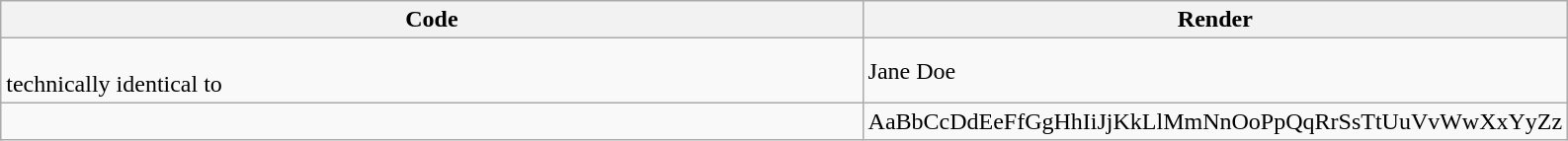<table class=wikitable>
<tr>
<th style=width:55%>Code</th>
<th>Render</th>
</tr>
<tr>
<td><br>technically identical to </td>
<td><span>Jane Doe</span></td>
</tr>
<tr>
<td></td>
<td><span>AaBbCcDdEeFfGgHhIiJjKkLlMmNnOoPpQqRrSsTtUuVvWwXxYyZz</span></td>
</tr>
</table>
